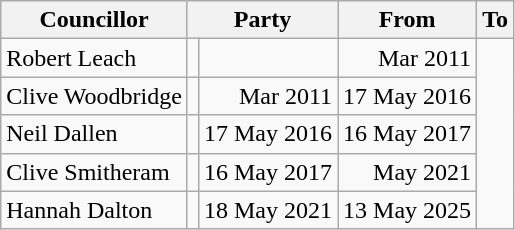<table class=wikitable>
<tr>
<th>Councillor</th>
<th colspan=2>Party</th>
<th>From</th>
<th>To</th>
</tr>
<tr>
<td>Robert Leach</td>
<td></td>
<td align=right></td>
<td align=right>Mar 2011</td>
</tr>
<tr>
<td>Clive Woodbridge</td>
<td></td>
<td align=right>Mar 2011</td>
<td align=right>17 May 2016</td>
</tr>
<tr>
<td>Neil Dallen</td>
<td></td>
<td align=right>17 May 2016</td>
<td align=right>16 May 2017</td>
</tr>
<tr>
<td>Clive Smitheram</td>
<td></td>
<td align=right>16 May 2017</td>
<td align=right>May 2021</td>
</tr>
<tr>
<td>Hannah Dalton</td>
<td></td>
<td align=right>18 May 2021</td>
<td align=right>13 May 2025</td>
</tr>
</table>
